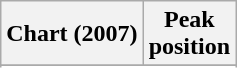<table class="wikitable sortable plainrowheaders">
<tr>
<th scope="col">Chart (2007)</th>
<th scope="col">Peak<br>position</th>
</tr>
<tr>
</tr>
<tr>
</tr>
<tr>
</tr>
<tr>
</tr>
<tr>
</tr>
<tr>
</tr>
</table>
